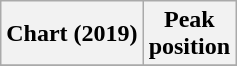<table class="wikitable plainrowheaders" style="text-align:center">
<tr>
<th scope="col">Chart (2019)</th>
<th scope="col">Peak<br>position</th>
</tr>
<tr>
</tr>
</table>
